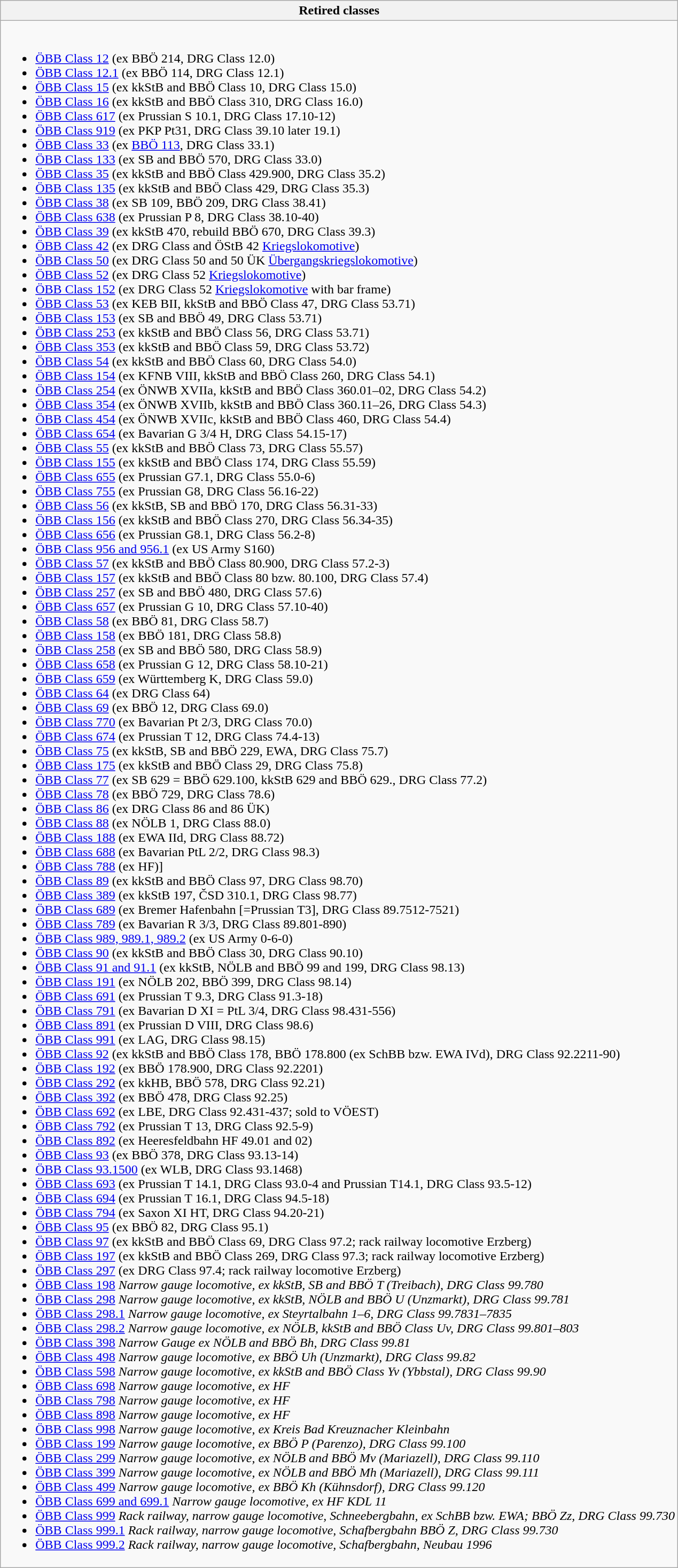<table class="wikitable">
<tr>
<th>Retired classes</th>
</tr>
<tr>
<td><br><ul><li><a href='#'>ÖBB Class 12</a>  (ex BBÖ 214, DRG Class 12.0)</li><li><a href='#'>ÖBB Class 12.1</a> (ex BBÖ 114, DRG Class 12.1)</li><li><a href='#'>ÖBB Class 15</a>  (ex kkStB and BBÖ Class 10, DRG Class 15.0)</li><li><a href='#'>ÖBB Class 16</a>  (ex kkStB and BBÖ Class 310, DRG Class 16.0)</li><li><a href='#'>ÖBB Class 617</a> (ex Prussian  S 10.1, DRG Class 17.10-12)</li><li><a href='#'>ÖBB Class 919</a> (ex PKP Pt31, DRG Class 39.10 later 19.1)</li><li><a href='#'>ÖBB Class 33</a>  (ex <a href='#'>BBÖ 113</a>, DRG Class 33.1)</li><li><a href='#'>ÖBB Class 133</a> (ex SB and BBÖ 570, DRG Class 33.0)</li><li><a href='#'>ÖBB Class 35</a>  (ex kkStB and BBÖ Class 429.900, DRG Class 35.2)</li><li><a href='#'>ÖBB Class 135</a> (ex kkStB and BBÖ Class 429, DRG Class 35.3)</li><li><a href='#'>ÖBB Class 38</a>  (ex SB 109, BBÖ 209, DRG Class 38.41)</li><li><a href='#'>ÖBB Class 638</a> (ex Prussian  P 8, DRG Class 38.10-40)</li><li><a href='#'>ÖBB Class 39</a>  (ex kkStB 470, rebuild BBÖ 670, DRG Class 39.3)</li><li><a href='#'>ÖBB Class 42</a>  (ex DRG Class and ÖStB 42 <a href='#'>Kriegslokomotive</a>)</li><li><a href='#'>ÖBB Class 50</a>  (ex DRG Class 50 and 50 ÜK <a href='#'>Übergangskriegslokomotive</a>)</li><li><a href='#'>ÖBB Class 52</a>  (ex DRG Class 52 <a href='#'>Kriegslokomotive</a>)</li><li><a href='#'>ÖBB Class 152</a> (ex DRG Class 52 <a href='#'>Kriegslokomotive</a> with bar frame)</li><li><a href='#'>ÖBB Class 53</a>  (ex KEB BII, kkStB and BBÖ Class 47, DRG Class 53.71)</li><li><a href='#'>ÖBB Class 153</a> (ex SB and BBÖ 49, DRG Class 53.71)</li><li><a href='#'>ÖBB Class 253</a> (ex kkStB and BBÖ Class 56, DRG Class 53.71)</li><li><a href='#'>ÖBB Class 353</a> (ex kkStB and BBÖ Class 59, DRG Class 53.72)</li><li><a href='#'>ÖBB Class 54</a>  (ex kkStB and BBÖ Class 60, DRG Class 54.0)</li><li><a href='#'>ÖBB Class 154</a> (ex KFNB VIII, kkStB and BBÖ Class 260, DRG Class 54.1)</li><li><a href='#'>ÖBB Class 254</a> (ex ÖNWB XVIIa, kkStB and BBÖ Class 360.01–02, DRG Class 54.2)</li><li><a href='#'>ÖBB Class 354</a> (ex ÖNWB XVIIb, kkStB and BBÖ Class 360.11–26, DRG Class 54.3)</li><li><a href='#'>ÖBB Class 454</a> (ex ÖNWB XVIIc, kkStB and BBÖ Class 460, DRG Class 54.4)</li><li><a href='#'>ÖBB Class 654</a> (ex Bavarian G 3/4 H, DRG Class 54.15-17)</li><li><a href='#'>ÖBB Class 55</a>  (ex kkStB and BBÖ Class 73, DRG Class 55.57)</li><li><a href='#'>ÖBB Class 155</a> (ex kkStB and BBÖ Class 174, DRG Class 55.59)</li><li><a href='#'>ÖBB Class 655</a> (ex Prussian  G7.1, DRG Class 55.0-6)</li><li><a href='#'>ÖBB Class 755</a> (ex Prussian  G8, DRG Class 56.16-22)</li><li><a href='#'>ÖBB Class 56</a>  (ex kkStB, SB and BBÖ 170, DRG Class 56.31-33)</li><li><a href='#'>ÖBB Class 156</a> (ex kkStB and BBÖ Class 270, DRG Class 56.34-35)</li><li><a href='#'>ÖBB Class 656</a> (ex Prussian  G8.1, DRG Class 56.2-8)</li><li><a href='#'>ÖBB Class 956 and 956.1</a> (ex US Army S160)</li><li><a href='#'>ÖBB Class 57</a>  (ex kkStB and BBÖ Class 80.900, DRG Class 57.2-3)</li><li><a href='#'>ÖBB Class 157</a> (ex kkStB and BBÖ Class 80 bzw. 80.100, DRG Class 57.4)</li><li><a href='#'>ÖBB Class 257</a> (ex SB and BBÖ 480, DRG Class 57.6)</li><li><a href='#'>ÖBB Class 657</a> (ex Prussian G 10, DRG Class 57.10-40)</li><li><a href='#'>ÖBB Class 58</a>  (ex BBÖ 81, DRG Class 58.7)</li><li><a href='#'>ÖBB Class 158</a> (ex BBÖ 181, DRG Class 58.8)</li><li><a href='#'>ÖBB Class 258</a> (ex SB and BBÖ 580, DRG Class 58.9)</li><li><a href='#'>ÖBB Class 658</a> (ex Prussian  G 12, DRG Class 58.10-21)</li><li><a href='#'>ÖBB Class 659</a> (ex Württemberg K, DRG Class 59.0)</li><li><a href='#'>ÖBB Class 64</a>  (ex DRG Class 64)</li><li><a href='#'>ÖBB Class 69</a>  (ex BBÖ 12, DRG Class 69.0)</li><li><a href='#'>ÖBB Class 770</a> (ex Bavarian Pt 2/3, DRG Class 70.0)</li><li><a href='#'>ÖBB Class 674</a> (ex Prussian  T 12, DRG Class 74.4-13)</li><li><a href='#'>ÖBB Class 75</a>  (ex kkStB, SB and BBÖ 229, EWA, DRG Class 75.7)</li><li><a href='#'>ÖBB Class 175</a> (ex kkStB and BBÖ Class 29, DRG Class 75.8)</li><li><a href='#'>ÖBB Class 77</a>  (ex SB 629 = BBÖ 629.100, kkStB 629 and BBÖ 629., DRG Class 77.2)</li><li><a href='#'>ÖBB Class 78</a>  (ex BBÖ 729, DRG Class 78.6)</li><li><a href='#'>ÖBB Class 86</a>  (ex DRG Class 86 and 86 ÜK)</li><li><a href='#'>ÖBB Class 88</a>  (ex NÖLB 1, DRG Class 88.0)</li><li><a href='#'>ÖBB Class 188</a> (ex EWA IId, DRG Class 88.72)</li><li><a href='#'>ÖBB Class 688</a> (ex Bavarian PtL 2/2, DRG Class 98.3)</li><li><a href='#'>ÖBB Class 788</a> (ex HF)]</li><li><a href='#'>ÖBB Class 89</a>  (ex kkStB and BBÖ Class 97, DRG Class 98.70)</li><li><a href='#'>ÖBB Class 389</a> (ex kkStB 197, ČSD 310.1, DRG Class 98.77)</li><li><a href='#'>ÖBB Class 689</a> (ex Bremer Hafenbahn [=Prussian  T3], DRG Class 89.7512-7521)</li><li><a href='#'>ÖBB Class 789</a> (ex Bavarian R 3/3, DRG Class 89.801-890)</li><li><a href='#'>ÖBB Class 989, 989.1, 989.2</a> (ex US Army 0-6-0)</li><li><a href='#'>ÖBB Class 90</a>  (ex kkStB and BBÖ Class 30, DRG Class 90.10)</li><li><a href='#'>ÖBB Class 91 and 91.1</a>  (ex kkStB, NÖLB and BBÖ 99 and 199, DRG Class 98.13)</li><li><a href='#'>ÖBB Class 191</a> (ex NÖLB 202, BBÖ 399, DRG Class 98.14)</li><li><a href='#'>ÖBB Class 691</a> (ex Prussian T 9.3, DRG Class 91.3-18)</li><li><a href='#'>ÖBB Class 791</a> (ex Bavarian D XI = PtL 3/4, DRG Class 98.431-556)</li><li><a href='#'>ÖBB Class 891</a> (ex Prussian  D VIII, DRG Class 98.6)</li><li><a href='#'>ÖBB Class 991</a> (ex LAG, DRG Class 98.15)</li><li><a href='#'>ÖBB Class 92</a>  (ex kkStB and BBÖ Class 178, BBÖ 178.800 (ex SchBB bzw. EWA IVd), DRG Class 92.2211-90)</li><li><a href='#'>ÖBB Class 192</a> (ex BBÖ 178.900, DRG Class 92.2201)</li><li><a href='#'>ÖBB Class 292</a> (ex kkHB, BBÖ 578, DRG Class 92.21)</li><li><a href='#'>ÖBB Class 392</a> (ex BBÖ 478, DRG Class 92.25)</li><li><a href='#'>ÖBB Class 692</a> (ex LBE, DRG Class 92.431-437; sold to VÖEST)</li><li><a href='#'>ÖBB Class 792</a> (ex Prussian T 13, DRG Class 92.5-9)</li><li><a href='#'>ÖBB Class 892</a> (ex Heeresfeldbahn HF 49.01 and 02)</li><li><a href='#'>ÖBB Class 93</a>  (ex BBÖ 378, DRG Class 93.13-14)</li><li><a href='#'>ÖBB Class 93.1500</a> (ex WLB, DRG Class 93.1468)</li><li><a href='#'>ÖBB Class 693</a> (ex Prussian  T 14.1, DRG Class 93.0-4 and Prussian T14.1, DRG Class 93.5-12)</li><li><a href='#'>ÖBB Class 694</a> (ex Prussian  T 16.1, DRG Class 94.5-18)</li><li><a href='#'>ÖBB Class 794</a> (ex Saxon XI HT, DRG Class 94.20-21)</li><li><a href='#'>ÖBB Class 95</a>  (ex BBÖ 82, DRG Class 95.1)</li><li><a href='#'>ÖBB Class 97</a>  (ex kkStB and BBÖ Class 69, DRG Class 97.2; rack railway locomotive Erzberg)</li><li><a href='#'>ÖBB Class 197</a> (ex kkStB and BBÖ Class 269, DRG Class 97.3; rack railway locomotive Erzberg)</li><li><a href='#'>ÖBB Class 297</a> (ex DRG Class 97.4; rack railway locomotive Erzberg)</li><li><a href='#'>ÖBB Class 198</a> <em>Narrow gauge locomotive, ex kkStB, SB and BBÖ T (Treibach), DRG Class 99.780</em></li><li><a href='#'>ÖBB Class 298</a> <em>Narrow gauge locomotive, ex kkStB, NÖLB and BBÖ U (Unzmarkt), DRG Class 99.781</em></li><li><a href='#'>ÖBB Class 298.1</a> <em>Narrow gauge locomotive, ex Steyrtalbahn 1–6, DRG Class 99.7831–7835</em></li><li><a href='#'>ÖBB Class 298.2</a> <em>Narrow gauge locomotive, ex NÖLB, kkStB and BBÖ Class Uv, DRG Class 99.801–803</em></li><li><a href='#'>ÖBB Class 398</a> <em>Narrow Gauge ex NÖLB and BBÖ Bh, DRG Class 99.81</em></li><li><a href='#'>ÖBB Class 498</a> <em>Narrow gauge locomotive, ex BBÖ Uh (Unzmarkt), DRG Class 99.82</em></li><li><a href='#'>ÖBB Class 598</a> <em>Narrow gauge locomotive, ex kkStB and BBÖ Class Yv (Ybbstal), DRG Class 99.90</em></li><li><a href='#'>ÖBB Class 698</a> <em>Narrow gauge locomotive, ex HF</em></li><li><a href='#'>ÖBB Class 798</a> <em>Narrow gauge locomotive, ex HF</em></li><li><a href='#'>ÖBB Class 898</a> <em>Narrow gauge locomotive, ex HF</em></li><li><a href='#'>ÖBB Class 998</a> <em>Narrow gauge locomotive, ex Kreis Bad Kreuznacher Kleinbahn</em></li><li><a href='#'>ÖBB Class 199</a> <em>Narrow gauge locomotive, ex BBÖ P (Parenzo), DRG Class 99.100</em></li><li><a href='#'>ÖBB Class 299</a> <em>Narrow gauge locomotive, ex NÖLB and BBÖ Mv (Mariazell), DRG Class 99.110</em></li><li><a href='#'>ÖBB Class 399</a> <em>Narrow gauge locomotive, ex NÖLB and BBÖ Mh (Mariazell), DRG Class 99.111</em></li><li><a href='#'>ÖBB Class 499</a> <em>Narrow gauge locomotive, ex BBÖ Kh (Kühnsdorf), DRG Class 99.120</em></li><li><a href='#'>ÖBB Class 699 and 699.1</a> <em>Narrow gauge locomotive, ex HF KDL 11</em></li><li><a href='#'>ÖBB Class 999</a> <em>Rack railway, narrow gauge locomotive, Schneebergbahn, ex SchBB bzw. EWA; BBÖ Zz, DRG Class 99.730</em></li><li><a href='#'>ÖBB Class 999.1</a> <em>Rack railway, narrow gauge locomotive, Schafbergbahn BBÖ Z, DRG Class 99.730</em></li><li><a href='#'>ÖBB Class 999.2</a> <em>Rack railway, narrow gauge locomotive, Schafbergbahn, Neubau 1996</em></li></ul></td>
</tr>
</table>
